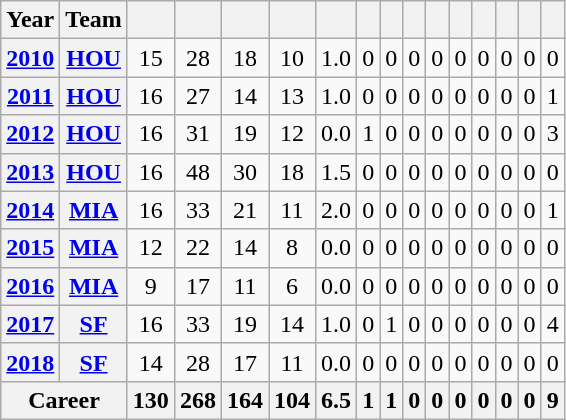<table class="wikitable sortable" style="text-align:center">
<tr>
<th>Year</th>
<th>Team</th>
<th></th>
<th></th>
<th></th>
<th></th>
<th></th>
<th></th>
<th></th>
<th></th>
<th></th>
<th></th>
<th></th>
<th></th>
<th></th>
<th></th>
</tr>
<tr>
<th><a href='#'>2010</a></th>
<th><a href='#'>HOU</a></th>
<td>15</td>
<td>28</td>
<td>18</td>
<td>10</td>
<td>1.0</td>
<td>0</td>
<td>0</td>
<td>0</td>
<td>0</td>
<td>0</td>
<td>0</td>
<td>0</td>
<td>0</td>
<td>0</td>
</tr>
<tr>
<th><a href='#'>2011</a></th>
<th><a href='#'>HOU</a></th>
<td>16</td>
<td>27</td>
<td>14</td>
<td>13</td>
<td>1.0</td>
<td>0</td>
<td>0</td>
<td>0</td>
<td>0</td>
<td>0</td>
<td>0</td>
<td>0</td>
<td>0</td>
<td>1</td>
</tr>
<tr>
<th><a href='#'>2012</a></th>
<th><a href='#'>HOU</a></th>
<td>16</td>
<td>31</td>
<td>19</td>
<td>12</td>
<td>0.0</td>
<td>1</td>
<td>0</td>
<td>0</td>
<td>0</td>
<td>0</td>
<td>0</td>
<td>0</td>
<td>0</td>
<td>3</td>
</tr>
<tr>
<th><a href='#'>2013</a></th>
<th><a href='#'>HOU</a></th>
<td>16</td>
<td>48</td>
<td>30</td>
<td>18</td>
<td>1.5</td>
<td>0</td>
<td>0</td>
<td>0</td>
<td>0</td>
<td>0</td>
<td>0</td>
<td>0</td>
<td>0</td>
<td>0</td>
</tr>
<tr>
<th><a href='#'>2014</a></th>
<th><a href='#'>MIA</a></th>
<td>16</td>
<td>33</td>
<td>21</td>
<td>11</td>
<td>2.0</td>
<td>0</td>
<td>0</td>
<td>0</td>
<td>0</td>
<td>0</td>
<td>0</td>
<td>0</td>
<td>0</td>
<td>1</td>
</tr>
<tr>
<th><a href='#'>2015</a></th>
<th><a href='#'>MIA</a></th>
<td>12</td>
<td>22</td>
<td>14</td>
<td>8</td>
<td>0.0</td>
<td>0</td>
<td>0</td>
<td>0</td>
<td>0</td>
<td>0</td>
<td>0</td>
<td>0</td>
<td>0</td>
<td>0</td>
</tr>
<tr>
<th><a href='#'>2016</a></th>
<th><a href='#'>MIA</a></th>
<td>9</td>
<td>17</td>
<td>11</td>
<td>6</td>
<td>0.0</td>
<td>0</td>
<td>0</td>
<td>0</td>
<td>0</td>
<td>0</td>
<td>0</td>
<td>0</td>
<td>0</td>
<td>0</td>
</tr>
<tr>
<th><a href='#'>2017</a></th>
<th><a href='#'>SF</a></th>
<td>16</td>
<td>33</td>
<td>19</td>
<td>14</td>
<td>1.0</td>
<td>0</td>
<td>1</td>
<td>0</td>
<td>0</td>
<td>0</td>
<td>0</td>
<td>0</td>
<td>0</td>
<td>4</td>
</tr>
<tr>
<th><a href='#'>2018</a></th>
<th><a href='#'>SF</a></th>
<td>14</td>
<td>28</td>
<td>17</td>
<td>11</td>
<td>0.0</td>
<td>0</td>
<td>0</td>
<td>0</td>
<td>0</td>
<td>0</td>
<td>0</td>
<td>0</td>
<td>0</td>
<td>0</td>
</tr>
<tr class="sortbottom">
<th colspan="2">Career</th>
<th>130</th>
<th>268</th>
<th>164</th>
<th>104</th>
<th>6.5</th>
<th>1</th>
<th>1</th>
<th>0</th>
<th>0</th>
<th>0</th>
<th>0</th>
<th>0</th>
<th>0</th>
<th>9</th>
</tr>
</table>
